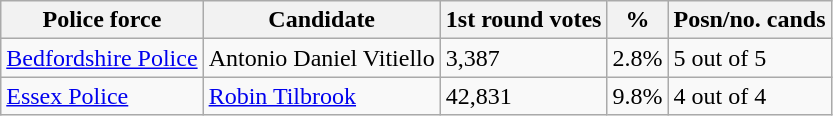<table class="wikitable">
<tr>
<th>Police force</th>
<th>Candidate</th>
<th>1st round votes</th>
<th>%</th>
<th>Posn/no. cands</th>
</tr>
<tr>
<td><a href='#'>Bedfordshire Police</a></td>
<td>Antonio Daniel Vitiello</td>
<td>3,387</td>
<td>2.8%</td>
<td>5 out of 5</td>
</tr>
<tr>
<td><a href='#'>Essex Police</a></td>
<td><a href='#'>Robin Tilbrook</a></td>
<td>42,831</td>
<td>9.8%</td>
<td>4 out of 4</td>
</tr>
</table>
